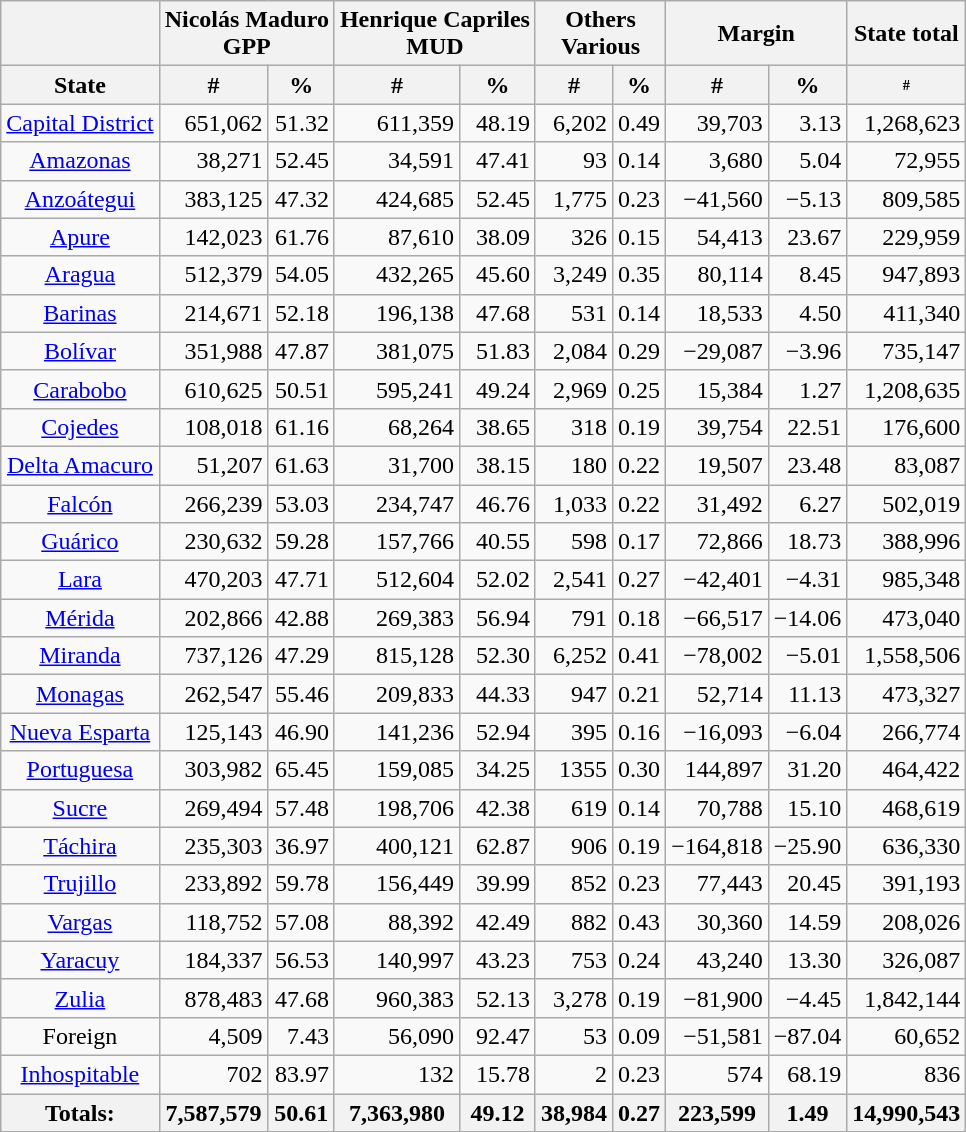<table class="wikitable sortable" style="text-align:right">
<tr>
<th colspan=1></th>
<th align=center colspan=2>Nicolás Maduro<br>GPP</th>
<th align=center colspan=2>Henrique Capriles<br>MUD</th>
<th align="center" colspan="2">Others<br>Various</th>
<th align=center colspan=2>Margin</th>
<th align=center colspan=1>State total</th>
</tr>
<tr>
<th align=center>State</th>
<th align=center data-sort-type="number">#</th>
<th align=center data-sort-type="number">%</th>
<th align=center data-sort-type="number">#</th>
<th align=center data-sort-type="number">%</th>
<th align=center data-sort-type="number">#</th>
<th align=center data-sort-type="number">%</th>
<th align=center data-sort-type="number">#</th>
<th align=center data-sort-type="number">%</th>
<th style="text-align:center; font-size: 60%" data-sort-type="number">#</th>
</tr>
<tr>
<td style="text-align:center;"><a href='#'>Capital District</a></td>
<td>651,062</td>
<td>51.32</td>
<td>611,359</td>
<td>48.19</td>
<td>6,202</td>
<td>0.49</td>
<td>39,703</td>
<td>3.13</td>
<td>1,268,623</td>
</tr>
<tr>
<td style="text-align:center;"><a href='#'>Amazonas</a></td>
<td>38,271</td>
<td>52.45</td>
<td>34,591</td>
<td>47.41</td>
<td>93</td>
<td>0.14</td>
<td>3,680</td>
<td>5.04</td>
<td>72,955</td>
</tr>
<tr>
<td style="text-align:center;"><a href='#'>Anzoátegui</a></td>
<td>383,125</td>
<td>47.32</td>
<td>424,685</td>
<td>52.45</td>
<td>1,775</td>
<td>0.23</td>
<td>−41,560</td>
<td>−5.13</td>
<td>809,585</td>
</tr>
<tr>
<td style="text-align:center;"><a href='#'>Apure</a></td>
<td>142,023</td>
<td>61.76</td>
<td>87,610</td>
<td>38.09</td>
<td>326</td>
<td>0.15</td>
<td>54,413</td>
<td>23.67</td>
<td>229,959</td>
</tr>
<tr>
<td style="text-align:center;"><a href='#'>Aragua</a></td>
<td>512,379</td>
<td>54.05</td>
<td>432,265</td>
<td>45.60</td>
<td>3,249</td>
<td>0.35</td>
<td>80,114</td>
<td>8.45</td>
<td>947,893</td>
</tr>
<tr>
<td style="text-align:center;"><a href='#'>Barinas</a></td>
<td>214,671</td>
<td>52.18</td>
<td>196,138</td>
<td>47.68</td>
<td>531</td>
<td>0.14</td>
<td>18,533</td>
<td>4.50</td>
<td>411,340</td>
</tr>
<tr>
<td style="text-align:center;"><a href='#'>Bolívar</a></td>
<td>351,988</td>
<td>47.87</td>
<td>381,075</td>
<td>51.83</td>
<td>2,084</td>
<td>0.29</td>
<td>−29,087</td>
<td>−3.96</td>
<td>735,147</td>
</tr>
<tr>
<td style="text-align:center;"><a href='#'>Carabobo</a></td>
<td>610,625</td>
<td>50.51</td>
<td>595,241</td>
<td>49.24</td>
<td>2,969</td>
<td>0.25</td>
<td>15,384</td>
<td>1.27</td>
<td>1,208,635</td>
</tr>
<tr>
<td style="text-align:center;"><a href='#'>Cojedes</a></td>
<td>108,018</td>
<td>61.16</td>
<td>68,264</td>
<td>38.65</td>
<td>318</td>
<td>0.19</td>
<td>39,754</td>
<td>22.51</td>
<td>176,600</td>
</tr>
<tr>
<td style="text-align:center;"><a href='#'>Delta Amacuro</a></td>
<td>51,207</td>
<td>61.63</td>
<td>31,700</td>
<td>38.15</td>
<td>180</td>
<td>0.22</td>
<td>19,507</td>
<td>23.48</td>
<td>83,087</td>
</tr>
<tr>
<td style="text-align:center;"><a href='#'>Falcón</a></td>
<td>266,239</td>
<td>53.03</td>
<td>234,747</td>
<td>46.76</td>
<td>1,033</td>
<td>0.22</td>
<td>31,492</td>
<td>6.27</td>
<td>502,019</td>
</tr>
<tr>
<td style="text-align:center;"><a href='#'>Guárico</a></td>
<td>230,632</td>
<td>59.28</td>
<td>157,766</td>
<td>40.55</td>
<td>598</td>
<td>0.17</td>
<td>72,866</td>
<td>18.73</td>
<td>388,996</td>
</tr>
<tr>
<td style="text-align:center;"><a href='#'>Lara</a></td>
<td>470,203</td>
<td>47.71</td>
<td>512,604</td>
<td>52.02</td>
<td>2,541</td>
<td>0.27</td>
<td>−42,401</td>
<td>−4.31</td>
<td>985,348</td>
</tr>
<tr>
<td style="text-align:center;"><a href='#'>Mérida</a></td>
<td>202,866</td>
<td>42.88</td>
<td>269,383</td>
<td>56.94</td>
<td>791</td>
<td>0.18</td>
<td>−66,517</td>
<td>−14.06</td>
<td>473,040</td>
</tr>
<tr>
<td style="text-align:center;"><a href='#'>Miranda</a></td>
<td>737,126</td>
<td>47.29</td>
<td>815,128</td>
<td>52.30</td>
<td>6,252</td>
<td>0.41</td>
<td>−78,002</td>
<td>−5.01</td>
<td>1,558,506</td>
</tr>
<tr>
<td style="text-align:center;"><a href='#'>Monagas</a></td>
<td>262,547</td>
<td>55.46</td>
<td>209,833</td>
<td>44.33</td>
<td>947</td>
<td>0.21</td>
<td>52,714</td>
<td>11.13</td>
<td>473,327</td>
</tr>
<tr>
<td style="text-align:center;"><a href='#'>Nueva Esparta</a></td>
<td>125,143</td>
<td>46.90</td>
<td>141,236</td>
<td>52.94</td>
<td>395</td>
<td>0.16</td>
<td>−16,093</td>
<td>−6.04</td>
<td>266,774</td>
</tr>
<tr>
<td style="text-align:center;"><a href='#'>Portuguesa</a></td>
<td>303,982</td>
<td>65.45</td>
<td>159,085</td>
<td>34.25</td>
<td>1355</td>
<td>0.30</td>
<td>144,897</td>
<td>31.20</td>
<td>464,422</td>
</tr>
<tr>
<td style="text-align:center;"><a href='#'>Sucre</a></td>
<td>269,494</td>
<td>57.48</td>
<td>198,706</td>
<td>42.38</td>
<td>619</td>
<td>0.14</td>
<td>70,788</td>
<td>15.10</td>
<td>468,619</td>
</tr>
<tr>
<td style="text-align:center;"><a href='#'>Táchira</a></td>
<td>235,303</td>
<td>36.97</td>
<td>400,121</td>
<td>62.87</td>
<td>906</td>
<td>0.19</td>
<td>−164,818</td>
<td>−25.90</td>
<td>636,330</td>
</tr>
<tr>
<td style="text-align:center;"><a href='#'>Trujillo</a></td>
<td>233,892</td>
<td>59.78</td>
<td>156,449</td>
<td>39.99</td>
<td>852</td>
<td>0.23</td>
<td>77,443</td>
<td>20.45</td>
<td>391,193</td>
</tr>
<tr>
<td style="text-align:center;"><a href='#'>Vargas</a></td>
<td>118,752</td>
<td>57.08</td>
<td>88,392</td>
<td>42.49</td>
<td>882</td>
<td>0.43</td>
<td>30,360</td>
<td>14.59</td>
<td>208,026</td>
</tr>
<tr>
<td style="text-align:center;"><a href='#'>Yaracuy</a></td>
<td>184,337</td>
<td>56.53</td>
<td>140,997</td>
<td>43.23</td>
<td>753</td>
<td>0.24</td>
<td>43,240</td>
<td>13.30</td>
<td>326,087</td>
</tr>
<tr>
<td style="text-align:center;"><a href='#'>Zulia</a></td>
<td>878,483</td>
<td>47.68</td>
<td>960,383</td>
<td>52.13</td>
<td>3,278</td>
<td>0.19</td>
<td>−81,900</td>
<td>−4.45</td>
<td>1,842,144</td>
</tr>
<tr>
<td style="text-align:center;">Foreign</td>
<td>4,509</td>
<td>7.43</td>
<td>56,090</td>
<td>92.47</td>
<td>53</td>
<td>0.09</td>
<td>−51,581</td>
<td>−87.04</td>
<td>60,652</td>
</tr>
<tr>
<td style="text-align:center;"><a href='#'>Inhospitable</a></td>
<td>702</td>
<td>83.97</td>
<td>132</td>
<td>15.78</td>
<td>2</td>
<td>0.23</td>
<td>574</td>
<td>68.19</td>
<td>836</td>
</tr>
<tr>
<th>Totals:</th>
<th>7,587,579</th>
<th>50.61</th>
<th>7,363,980</th>
<th>49.12</th>
<th>38,984</th>
<th>0.27</th>
<th>223,599</th>
<th>1.49</th>
<th>14,990,543</th>
</tr>
</table>
